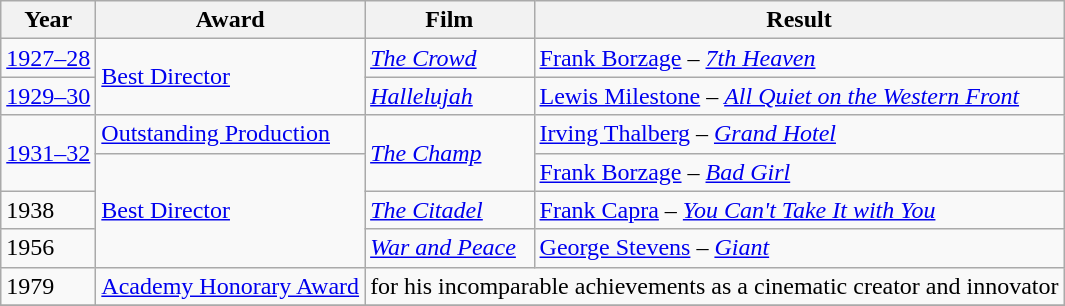<table class="wikitable">
<tr>
<th>Year</th>
<th>Award</th>
<th>Film</th>
<th>Result</th>
</tr>
<tr>
<td><a href='#'>1927–28</a></td>
<td rowspan="2"><a href='#'>Best Director</a></td>
<td><em><a href='#'>The Crowd</a></em></td>
<td><a href='#'>Frank Borzage</a> – <em><a href='#'>7th Heaven</a></em></td>
</tr>
<tr>
<td><a href='#'>1929–30</a></td>
<td><em><a href='#'>Hallelujah</a></em></td>
<td><a href='#'>Lewis Milestone</a> – <em><a href='#'>All Quiet on the Western Front</a></em></td>
</tr>
<tr>
<td rowspan=2><a href='#'>1931–32</a></td>
<td><a href='#'>Outstanding Production</a></td>
<td rowspan=2><em><a href='#'>The Champ</a></em></td>
<td><a href='#'>Irving Thalberg</a> – <em><a href='#'>Grand Hotel</a></em></td>
</tr>
<tr>
<td rowspan="3"><a href='#'>Best Director</a></td>
<td><a href='#'>Frank Borzage</a> – <em><a href='#'>Bad Girl</a></em></td>
</tr>
<tr>
<td>1938</td>
<td><em><a href='#'>The Citadel</a></em></td>
<td><a href='#'>Frank Capra</a> – <em><a href='#'>You Can't Take It with You</a></em></td>
</tr>
<tr>
<td>1956</td>
<td><em><a href='#'>War and Peace</a></em></td>
<td><a href='#'>George Stevens</a> – <em><a href='#'>Giant</a></em></td>
</tr>
<tr>
<td>1979</td>
<td><a href='#'>Academy Honorary Award</a></td>
<td colspan=2>for his incomparable achievements as a cinematic creator and innovator</td>
</tr>
<tr>
</tr>
</table>
